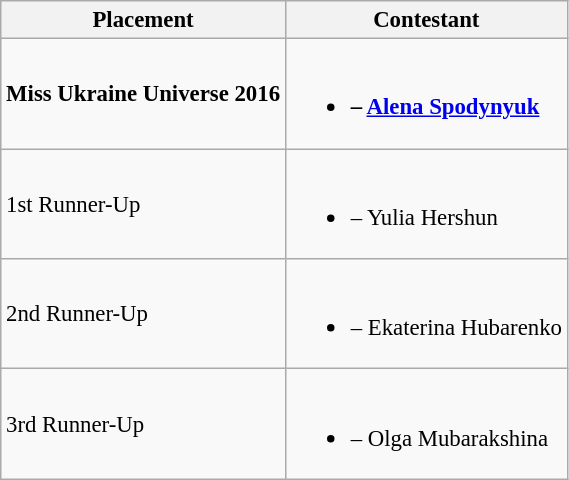<table class="wikitable sortable" style="font-size: 95%;">
<tr>
<th>Placement</th>
<th>Contestant</th>
</tr>
<tr>
<td><strong>Miss Ukraine Universe 2016</strong></td>
<td><br><ul><li><strong> – <a href='#'>Alena Spodynyuk</a></strong></li></ul></td>
</tr>
<tr>
<td>1st Runner-Up</td>
<td><br><ul><li> – Yulia Hershun</li></ul></td>
</tr>
<tr>
<td>2nd Runner-Up</td>
<td><br><ul><li> – Ekaterina Hubarenko</li></ul></td>
</tr>
<tr>
<td>3rd Runner-Up</td>
<td><br><ul><li> – Olga Mubarakshina</li></ul></td>
</tr>
</table>
